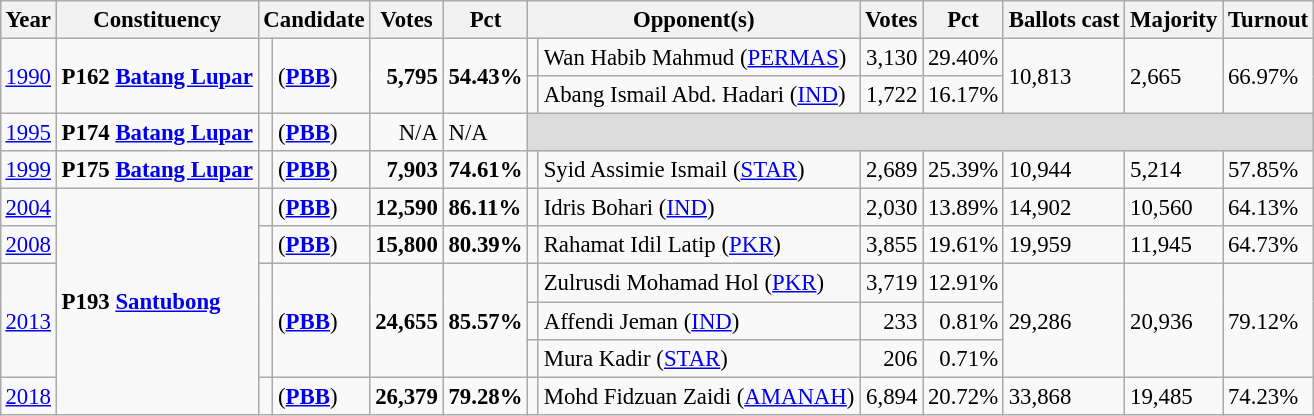<table class="wikitable" style="margin:0.5em ; font-size:95%">
<tr>
<th>Year</th>
<th>Constituency</th>
<th colspan=2>Candidate</th>
<th>Votes</th>
<th>Pct</th>
<th colspan=2>Opponent(s)</th>
<th>Votes</th>
<th>Pct</th>
<th>Ballots cast</th>
<th>Majority</th>
<th>Turnout</th>
</tr>
<tr>
<td rowspan=2><a href='#'>1990</a></td>
<td rowspan=2><strong>P162 <a href='#'>Batang Lupar</a></strong></td>
<td rowspan=2 ></td>
<td rowspan=2> (<a href='#'><strong>PBB</strong></a>)</td>
<td rowspan=2 align="right"><strong>5,795</strong></td>
<td rowspan=2><strong>54.43%</strong></td>
<td bgcolor=></td>
<td>Wan Habib Mahmud (<a href='#'>PERMAS</a>)</td>
<td align="right">3,130</td>
<td>29.40%</td>
<td rowspan=2>10,813</td>
<td rowspan=2>2,665</td>
<td rowspan=2>66.97%</td>
</tr>
<tr>
<td></td>
<td>Abang Ismail Abd. Hadari (<a href='#'>IND</a>)</td>
<td align="right">1,722</td>
<td>16.17%</td>
</tr>
<tr>
<td><a href='#'>1995</a></td>
<td><strong>P174 <a href='#'>Batang Lupar</a></strong></td>
<td></td>
<td> (<a href='#'><strong>PBB</strong></a>)</td>
<td align="right">N/A</td>
<td>N/A</td>
<td colspan=7 bgcolor="dcdcdc"></td>
</tr>
<tr>
<td><a href='#'>1999</a></td>
<td><strong>P175 <a href='#'>Batang Lupar</a></strong></td>
<td></td>
<td> (<a href='#'><strong>PBB</strong></a>)</td>
<td align="right"><strong>7,903</strong></td>
<td><strong>74.61%</strong></td>
<td></td>
<td>Syid Assimie Ismail (<a href='#'>STAR</a>)</td>
<td align="right">2,689</td>
<td>25.39%</td>
<td>10,944</td>
<td>5,214</td>
<td>57.85%</td>
</tr>
<tr>
<td><a href='#'>2004</a></td>
<td rowspan=6><strong>P193 <a href='#'>Santubong</a></strong></td>
<td></td>
<td> (<a href='#'><strong>PBB</strong></a>)</td>
<td align="right"><strong>12,590</strong></td>
<td><strong>86.11%</strong></td>
<td></td>
<td>Idris Bohari (<a href='#'>IND</a>)</td>
<td align="right">2,030</td>
<td>13.89%</td>
<td>14,902</td>
<td>10,560</td>
<td>64.13%</td>
</tr>
<tr>
<td><a href='#'>2008</a></td>
<td></td>
<td> (<a href='#'><strong>PBB</strong></a>)</td>
<td align="right"><strong>15,800</strong></td>
<td><strong>80.39%</strong></td>
<td></td>
<td>Rahamat Idil Latip (<a href='#'>PKR</a>)</td>
<td align="right">3,855</td>
<td>19.61%</td>
<td>19,959</td>
<td>11,945</td>
<td>64.73%</td>
</tr>
<tr>
<td rowspan=3><a href='#'>2013</a></td>
<td rowspan=3 ></td>
<td rowspan=3> (<a href='#'><strong>PBB</strong></a>)</td>
<td rowspan=3 align="right"><strong>24,655</strong></td>
<td rowspan=3><strong>85.57%</strong></td>
<td></td>
<td>Zulrusdi Mohamad Hol (<a href='#'>PKR</a>)</td>
<td align="right">3,719</td>
<td>12.91%</td>
<td rowspan=3>29,286</td>
<td rowspan=3>20,936</td>
<td rowspan=3>79.12%</td>
</tr>
<tr>
<td></td>
<td>Affendi Jeman (<a href='#'>IND</a>)</td>
<td align="right">233</td>
<td align="right">0.81%</td>
</tr>
<tr>
<td></td>
<td>Mura Kadir (<a href='#'>STAR</a>)</td>
<td align="right">206</td>
<td align="right">0.71%</td>
</tr>
<tr>
<td><a href='#'>2018</a></td>
<td></td>
<td> (<a href='#'><strong>PBB</strong></a>)</td>
<td align="right"><strong>26,379</strong></td>
<td><strong>79.28%</strong></td>
<td></td>
<td>Mohd Fidzuan Zaidi (<a href='#'>AMANAH</a>)</td>
<td align="right">6,894</td>
<td>20.72%</td>
<td>33,868</td>
<td>19,485</td>
<td>74.23%</td>
</tr>
</table>
